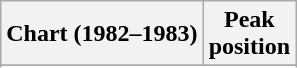<table class="wikitable sortable plainrowheaders" style="text-align:center">
<tr>
<th scope="col">Chart (1982–1983)</th>
<th scope="col">Peak<br>position</th>
</tr>
<tr>
</tr>
<tr>
</tr>
</table>
